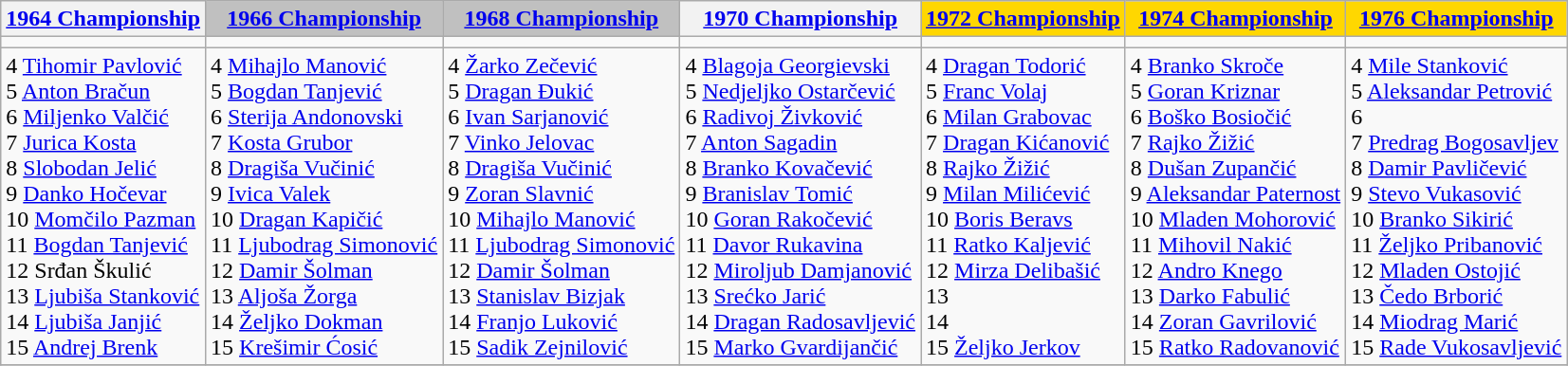<table class="wikitable">
<tr>
<th><a href='#'>1964 Championship</a></th>
<th style="background:silver;"><a href='#'>1966 Championship</a></th>
<th style="background:silver;"><a href='#'>1968 Championship</a></th>
<th><a href='#'>1970 Championship</a></th>
<th style="background:gold;"><a href='#'>1972 Championship</a></th>
<th style="background:gold;"><a href='#'>1974 Championship</a></th>
<th style="background:gold;"><a href='#'>1976 Championship</a></th>
</tr>
<tr>
<td></td>
<td></td>
<td></td>
<td></td>
<td></td>
<td></td>
<td></td>
</tr>
<tr>
<td valign=top>4 <a href='#'>Tihomir Pavlović</a><br>5 <a href='#'>Anton Bračun</a><br>6 <a href='#'>Miljenko Valčić</a><br>7 <a href='#'>Jurica Kosta</a><br>8 <a href='#'>Slobodan Jelić</a><br>9 <a href='#'>Danko Hočevar</a><br>10 <a href='#'>Momčilo Pazman</a><br>11 <a href='#'>Bogdan Tanjević</a><br>12 Srđan Škulić<br>13 <a href='#'>Ljubiša Stanković</a><br>14 <a href='#'>Ljubiša Janjić</a> <br>15 <a href='#'>Andrej Brenk</a></td>
<td valign=top>4 <a href='#'>Mihajlo Manović</a><br>5 <a href='#'>Bogdan Tanjević</a><br>6 <a href='#'>Sterija Andonovski</a><br>7 <a href='#'>Kosta Grubor</a><br>8 <a href='#'>Dragiša Vučinić</a><br>9 <a href='#'>Ivica Valek</a><br>10 <a href='#'>Dragan Kapičić</a><br>11 <a href='#'>Ljubodrag Simonović</a><br>12 <a href='#'>Damir Šolman</a><br>13 <a href='#'>Aljoša Žorga</a><br>14 <a href='#'>Željko Dokman</a><br>15 <a href='#'>Krešimir Ćosić</a></td>
<td valign=top>4 <a href='#'>Žarko Zečević</a><br>5 <a href='#'>Dragan Đukić</a><br>6 <a href='#'>Ivan Sarjanović</a><br>7 <a href='#'>Vinko Jelovac</a><br>8 <a href='#'>Dragiša Vučinić</a><br>9 <a href='#'>Zoran Slavnić</a><br>10 <a href='#'>Mihajlo Manović</a><br>11 <a href='#'>Ljubodrag Simonović</a><br>12 <a href='#'>Damir Šolman</a><br>13 <a href='#'>Stanislav Bizjak</a><br>14 <a href='#'>Franjo Luković</a><br>15 <a href='#'>Sadik Zejnilović</a></td>
<td valign=top>4 <a href='#'>Blagoja Georgievski</a><br>5 <a href='#'>Nedjeljko Ostarčević</a><br>6 <a href='#'>Radivoj Živković</a><br>7 <a href='#'>Anton Sagadin</a><br>8 <a href='#'>Branko Kovačević</a><br>9 <a href='#'>Branislav Tomić</a><br>10 <a href='#'>Goran Rakočević</a><br>11 <a href='#'>Davor Rukavina</a><br>12 <a href='#'>Miroljub Damjanović</a><br>13 <a href='#'>Srećko Jarić</a><br>14 <a href='#'>Dragan Radosavljević</a><br>15 <a href='#'>Marko Gvardijančić</a></td>
<td valign=top>4 <a href='#'>Dragan Todorić</a><br>5 <a href='#'>Franc Volaj</a><br>6 <a href='#'>Milan Grabovac</a><br>7 <a href='#'>Dragan Kićanović</a><br>8 <a href='#'>Rajko Žižić</a><br>9 <a href='#'>Milan Milićević</a><br>10 <a href='#'>Boris Beravs</a><br>11 <a href='#'>Ratko Kaljević</a><br>12 <a href='#'>Mirza Delibašić</a><br>13 <br>14 <br>15 <a href='#'>Željko Jerkov</a></td>
<td valign=top>4 <a href='#'>Branko Skroče</a><br>5 <a href='#'>Goran Kriznar</a><br>6 <a href='#'>Boško Bosiočić</a><br>7 <a href='#'>Rajko Žižić</a><br>8 <a href='#'>Dušan Zupančić</a><br>9 <a href='#'>Aleksandar Paternost</a><br>10 <a href='#'>Mladen Mohorović</a><br>11 <a href='#'>Mihovil Nakić</a><br>12 <a href='#'>Andro Knego</a><br>13 <a href='#'>Darko Fabulić</a><br>14 <a href='#'>Zoran Gavrilović</a><br>15 <a href='#'>Ratko Radovanović</a></td>
<td valign=top>4 <a href='#'>Mile Stanković</a><br>5 <a href='#'>Aleksandar Petrović</a><br>6 <br>7 <a href='#'>Predrag Bogosavljev</a><br>8 <a href='#'>Damir Pavličević</a><br>9 <a href='#'>Stevo Vukasović</a><br>10 <a href='#'>Branko Sikirić</a><br>11 <a href='#'>Željko Pribanović</a><br>12 <a href='#'>Mladen Ostojić</a><br>13 <a href='#'>Čedo Brborić</a><br>14 <a href='#'>Miodrag Marić</a><br>15 <a href='#'>Rade Vukosavljević</a></td>
</tr>
<tr>
</tr>
</table>
